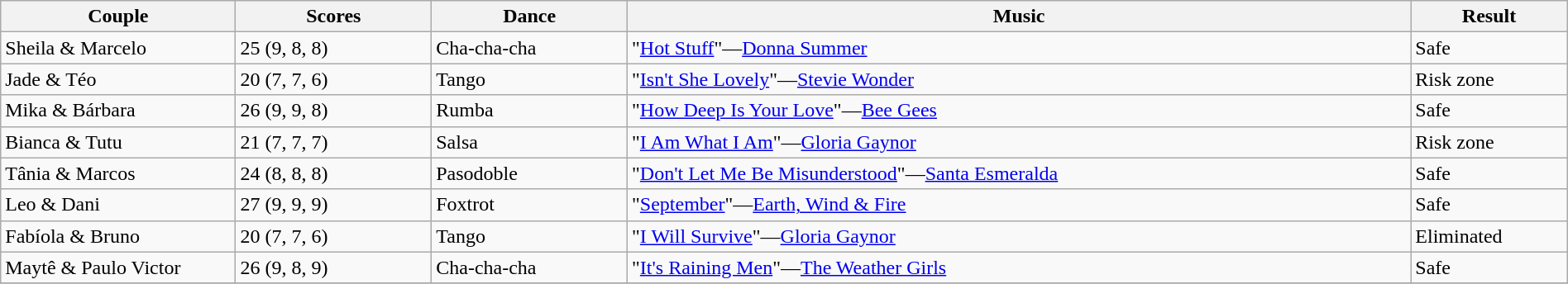<table class="wikitable sortable" style="width:100%;">
<tr>
<th style="width:15.0%;">Couple</th>
<th style="width:12.5%;">Scores</th>
<th style="width:12.5%;">Dance</th>
<th style="width:50.0%;">Music</th>
<th style="width:10.0%;">Result</th>
</tr>
<tr>
<td>Sheila & Marcelo</td>
<td>25 (9, 8, 8)</td>
<td>Cha-cha-cha</td>
<td>"<a href='#'>Hot Stuff</a>"—<a href='#'>Donna Summer</a></td>
<td>Safe</td>
</tr>
<tr>
<td>Jade & Téo</td>
<td>20 (7, 7, 6)</td>
<td>Tango</td>
<td>"<a href='#'>Isn't She Lovely</a>"—<a href='#'>Stevie Wonder</a></td>
<td>Risk zone</td>
</tr>
<tr>
<td>Mika & Bárbara</td>
<td>26 (9, 9, 8)</td>
<td>Rumba</td>
<td>"<a href='#'>How Deep Is Your Love</a>"—<a href='#'>Bee Gees</a></td>
<td>Safe</td>
</tr>
<tr>
<td>Bianca & Tutu</td>
<td>21 (7, 7, 7)</td>
<td>Salsa</td>
<td>"<a href='#'>I Am What I Am</a>"—<a href='#'>Gloria Gaynor</a></td>
<td>Risk zone</td>
</tr>
<tr>
<td>Tânia & Marcos</td>
<td>24 (8, 8, 8)</td>
<td>Pasodoble</td>
<td>"<a href='#'>Don't Let Me Be Misunderstood</a>"—<a href='#'>Santa Esmeralda</a></td>
<td>Safe</td>
</tr>
<tr>
<td>Leo & Dani</td>
<td>27 (9, 9, 9)</td>
<td>Foxtrot</td>
<td>"<a href='#'>September</a>"—<a href='#'>Earth, Wind & Fire</a></td>
<td>Safe</td>
</tr>
<tr>
<td>Fabíola & Bruno</td>
<td>20 (7, 7, 6)</td>
<td>Tango</td>
<td>"<a href='#'>I Will Survive</a>"—<a href='#'>Gloria Gaynor</a></td>
<td>Eliminated</td>
</tr>
<tr>
<td>Maytê & Paulo Victor</td>
<td>26 (9, 8, 9)</td>
<td>Cha-cha-cha</td>
<td>"<a href='#'>It's Raining Men</a>"—<a href='#'>The Weather Girls</a></td>
<td>Safe</td>
</tr>
<tr>
</tr>
</table>
